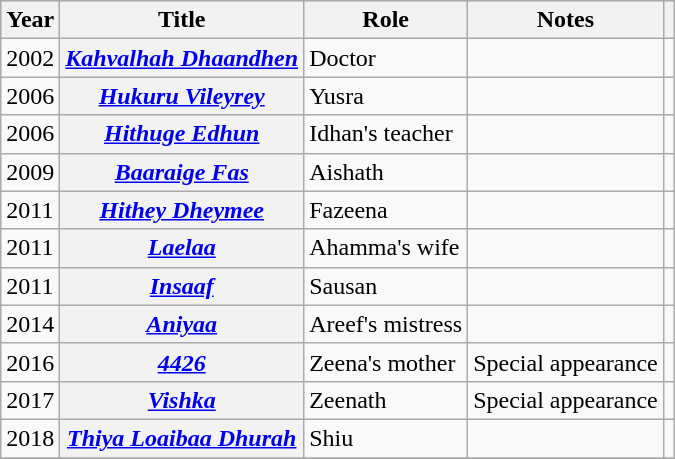<table class="wikitable sortable plainrowheaders">
<tr style="background:#ccc; text-align:center;">
<th scope="col">Year</th>
<th scope="col">Title</th>
<th scope="col">Role</th>
<th scope="col">Notes</th>
<th scope="col" class="unsortable"></th>
</tr>
<tr>
<td>2002</td>
<th scope="row"><em><a href='#'>Kahvalhah Dhaandhen</a></em></th>
<td>Doctor</td>
<td></td>
<td style="text-align: center;"></td>
</tr>
<tr>
<td>2006</td>
<th scope="row"><em><a href='#'>Hukuru Vileyrey</a></em></th>
<td>Yusra</td>
<td></td>
<td style="text-align: center;"></td>
</tr>
<tr>
<td>2006</td>
<th scope="row"><em><a href='#'>Hithuge Edhun</a></em></th>
<td>Idhan's teacher</td>
<td></td>
<td style="text-align: center;"></td>
</tr>
<tr>
<td>2009</td>
<th scope="row"><em><a href='#'>Baaraige Fas</a></em></th>
<td>Aishath</td>
<td></td>
<td style="text-align: center;"></td>
</tr>
<tr>
<td>2011</td>
<th scope="row"><em><a href='#'>Hithey Dheymee</a></em></th>
<td>Fazeena</td>
<td></td>
<td style="text-align: center;"></td>
</tr>
<tr>
<td>2011</td>
<th scope="row"><em><a href='#'>Laelaa</a></em></th>
<td>Ahamma's wife</td>
<td></td>
<td style="text-align: center;"></td>
</tr>
<tr>
<td>2011</td>
<th scope="row"><a href='#'><em>Insaaf</em></a></th>
<td>Sausan</td>
<td></td>
<td style="text-align: center;"></td>
</tr>
<tr>
<td>2014</td>
<th scope="row"><em><a href='#'>Aniyaa</a></em></th>
<td>Areef's mistress</td>
<td></td>
<td style="text-align: center;"></td>
</tr>
<tr>
<td>2016</td>
<th scope="row"><em><a href='#'>4426</a></em></th>
<td>Zeena's mother</td>
<td>Special appearance</td>
<td style="text-align: center;"></td>
</tr>
<tr>
<td>2017</td>
<th scope="row"><em><a href='#'>Vishka</a></em></th>
<td>Zeenath</td>
<td>Special appearance</td>
<td style="text-align: center;"></td>
</tr>
<tr>
<td>2018</td>
<th scope="row"><em><a href='#'>Thiya Loaibaa Dhurah</a></em></th>
<td>Shiu</td>
<td></td>
<td style="text-align: center;"></td>
</tr>
<tr>
</tr>
</table>
